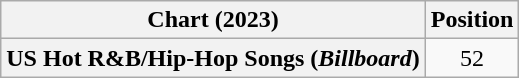<table class="wikitable sortable plainrowheaders" style="text-align:center">
<tr>
<th scope="col">Chart (2023)</th>
<th scope="col">Position</th>
</tr>
<tr>
<th scope="row">US Hot R&B/Hip-Hop Songs (<em>Billboard</em>)</th>
<td>52</td>
</tr>
</table>
